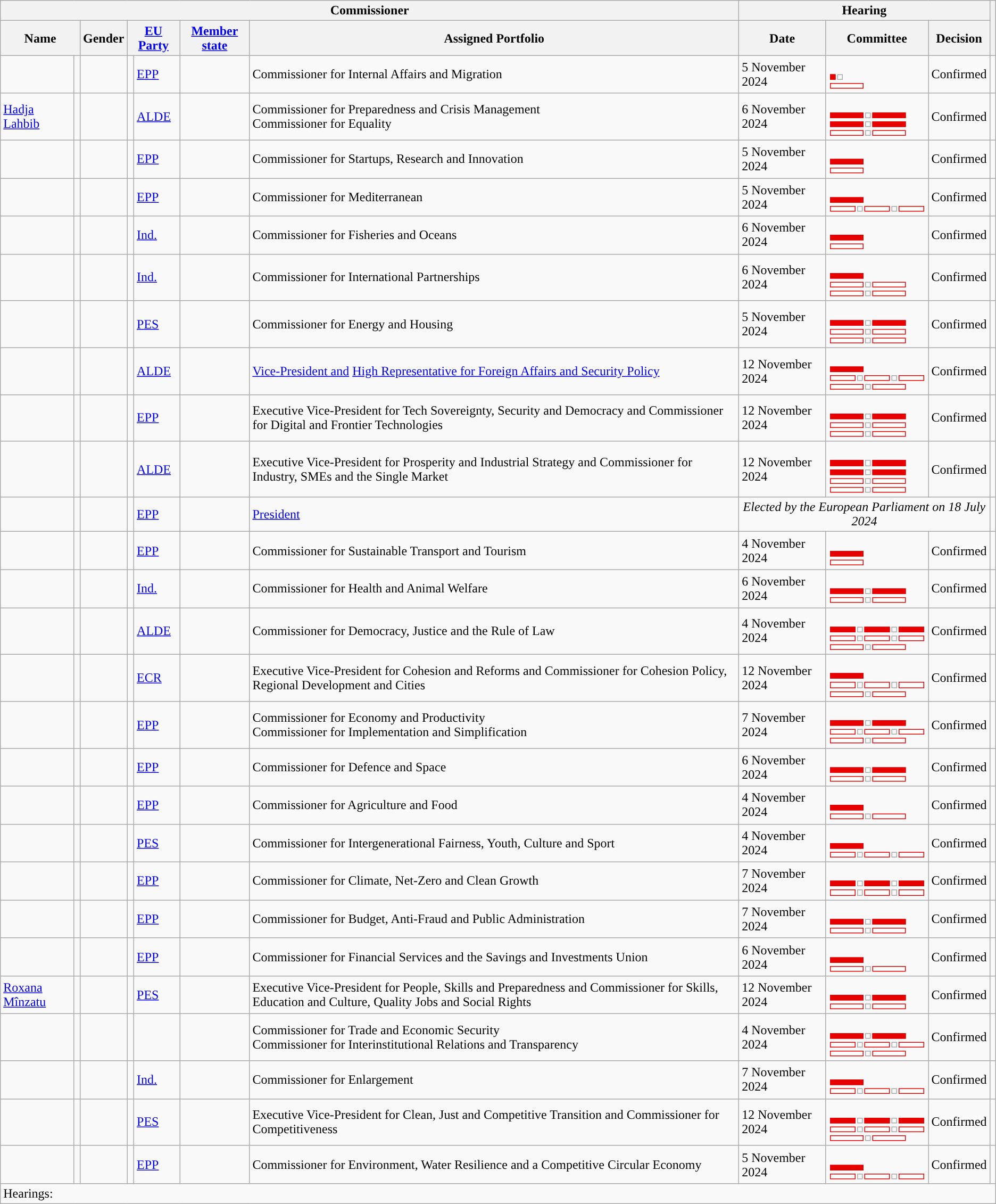<table class="wikitable sortable mw-collapsible">
<tr>
<th colspan="7">Commissioner</th>
<th colspan=3>Hearing</th>
<th rowspan=2></th>
</tr>
<tr>
<th colspan="2">Name</th>
<th>Gender</th>
<th colspan=2><a href='#'>EU Party</a><br></th>
<th><a href='#'>Member state</a></th>
<th>Assigned Portfolio</th>
<th>Date</th>
<th>Committee</th>
<th>Decision</th>
</tr>
<tr>
<td></td>
<td></td>
<td align="center"></td>
<td style="background-color:"></td>
<td><a href='#'>EPP</a><br></td>
<td><strong></strong></td>
<td>Commissioner for Internal Affairs and Migration</td>
<td>5 November 2024</td>
<td><br><table style="text-align: center; height: 5px; font-size:80%;">
<tr>
<td align="center" style="border: 1px solid #e60000; background-color:#e60000"></td>
<td></td>
</tr>
</table>
<table style="text-align: center; height: 5px; font-size:80%;">
<tr>
<td align="center" style="width: 35px; border: 1px solid #e60000; background-color:#ffffff"></td>
</tr>
</table>
</td>
<td>Confirmed</td>
<td></td>
</tr>
<tr>
<td><a href='#'>Hadja Lahbib</a></td>
<td></td>
<td align="center"></td>
<td style="background-color:"></td>
<td><a href='#'>ALDE</a><br></td>
<td><strong></strong></td>
<td>Commissioner for Preparedness and Crisis Management<br>Commissioner for Equality</td>
<td>6 November 2024</td>
<td><br><table style="text-align: center; height: 5px; font-size:80%;">
<tr>
<td align="center" style="width: 35px; border: 1px solid #e60000; background-color:#e60000"></td>
<td></td>
<td align="center" style="width: 35px; border: 1px solid #e60000; background-color:#e60000"></td>
</tr>
</table>
<table style="text-align: center; height: 5px; font-size:80%;">
<tr>
<td align="center" style="width: 35px; border: 1px solid #e60000; background-color:#e60000"></td>
<td></td>
<td align="center" style="width: 35px; border: 1px solid #e60000; background-color:#e60000"></td>
</tr>
</table>
<table style="text-align: center; height: 5px; font-size:80%;">
<tr>
<td align="center" style="width: 35px; border: 1px solid #e60000; background-color:#ffffff"></td>
<td></td>
<td align="center" style="width: 35px; border: 1px solid #e60000; background-color:#ffffff"></td>
</tr>
</table>
</td>
<td>Confirmed</td>
<td></td>
</tr>
<tr>
<td></td>
<td></td>
<td align="center"></td>
<td style="background-color:"></td>
<td><a href='#'>EPP</a><br></td>
<td><strong></strong></td>
<td>Commissioner for Startups, Research and Innovation</td>
<td>5 November 2024</td>
<td><br><table style="text-align: center; height: 5px; font-size:80%;">
<tr>
<td align="center" style="width: 35px; border: 1px solid #e60000; background-color:#e60000"></td>
</tr>
</table>
<table style="text-align: center; height: 5px; font-size:80%;">
<tr>
<td align="center" style="width: 35px; border: 1px solid #e60000; background-color:#ffffff"></td>
</tr>
</table>
</td>
<td>Confirmed</td>
<td></td>
</tr>
<tr>
<td></td>
<td></td>
<td align="center"></td>
<td style="background-color:"></td>
<td><a href='#'>EPP</a><br></td>
<td><strong></strong></td>
<td>Commissioner for Mediterranean</td>
<td>5 November 2024</td>
<td><br><table style="text-align: center; height: 5px; font-size:80%;">
<tr>
<td align="center" style="width: 35px; border: 1px solid #e60000; background-color:#e60000"></td>
</tr>
</table>
<table style="text-align: center; height: 5px; font-size:80%;">
<tr>
<td align="center" style="width: 35px; border: 1px solid #e60000; background-color:#ffffff"></td>
<td></td>
<td align="center" style="width: 35px; border: 1px solid #e60000; background-color:#ffffff"></td>
<td></td>
<td align="center" style="width: 35px; border: 1px solid #e60000; background-color:#ffffff"></td>
</tr>
</table>
</td>
<td>Confirmed</td>
<td></td>
</tr>
<tr>
<td></td>
<td></td>
<td align="center"></td>
<td style="background-color:"></td>
<td><a href='#'>Ind.</a></td>
<td><strong></strong></td>
<td>Commissioner for Fisheries and Oceans</td>
<td>6 November 2024</td>
<td><br><table style="text-align: center; height: 5px; font-size:80%;">
<tr>
<td align="center" style="width: 35px; border: 1px solid #e60000; background-color:#e60000"></td>
</tr>
</table>
<table style="text-align: center; height: 5px; font-size:80%;">
<tr>
<td align="center" style="width: 35px; border: 1px solid #e60000; background-color:#ffffff"></td>
</tr>
</table>
</td>
<td>Confirmed</td>
<td></td>
</tr>
<tr>
<td></td>
<td></td>
<td align="center"></td>
<td style="background-color:"></td>
<td><a href='#'>Ind.</a><br></td>
<td><strong></strong></td>
<td>Commissioner for International Partnerships</td>
<td>6 November 2024</td>
<td><br><table style="text-align: center; height: 5px; font-size:80%;">
<tr>
<td align="center" style="width: 35px; border: 1px solid #e60000; background-color:#e60000"></td>
</tr>
</table>
<table style="text-align: center; height: 5px; font-size:80%;">
<tr>
<td align="center" style="width: 35px; border: 1px solid #e60000; background-color:#ffffff"></td>
<td></td>
<td align="center" style="width: 35px; border: 1px solid #e60000; background-color:#ffffff"></td>
</tr>
</table>
<table style="text-align: center; height: 5px; font-size:80%;">
<tr>
<td align="center" style="width: 35px; border: 1px solid #e60000; background-color:#ffffff"></td>
<td></td>
<td align="center" style="width: 35px; border: 1px solid #e60000; background-color:#ffffff"></td>
</tr>
</table>
</td>
<td>Confirmed</td>
<td></td>
</tr>
<tr>
<td></td>
<td></td>
<td align="center"></td>
<td style="background-color:"></td>
<td><a href='#'>PES</a><br></td>
<td><strong></strong></td>
<td>Commissioner for Energy and Housing</td>
<td>5 November 2024</td>
<td><br><table style="text-align: center; height: 5px; font-size:80%;">
<tr>
<td align="center" style="width: 35px; border: 1px solid #e60000; background-color:#e60000"></td>
<td></td>
<td align="center" style="width: 35px; border: 1px solid #e60000; background-color:#e60000"></td>
</tr>
</table>
<table style="text-align: center; height: 5px; font-size:80%;">
<tr>
<td align="center" style="width: 35px; border: 1px solid #e60000; background-color:#ffffff"></td>
<td></td>
<td align="center" style="width: 35px; border: 1px solid #e60000; background-color:#ffffff"></td>
</tr>
</table>
<table style="text-align: center; height: 5px; font-size:80%;">
<tr>
<td align="center" style="width: 35px; border: 1px solid #e60000; background-color:#ffffff"></td>
<td></td>
<td align="center" style="width: 35px; border: 1px solid #e60000; background-color:#ffffff"></td>
</tr>
</table>
</td>
<td>Confirmed</td>
<td></td>
</tr>
<tr>
<td></td>
<td></td>
<td align="center"></td>
<td style="background-color:"></td>
<td><a href='#'>ALDE</a><br></td>
<td><strong></strong></td>
<td><a href='#'>Vice-President and</a> <a href='#'>High Representative for Foreign Affairs and Security Policy</a></td>
<td>12 November 2024</td>
<td><br><table style="text-align: center; height: 5px; font-size:80%;">
<tr>
<td align="center" style="width: 35px; border: 1px solid #e60000; background-color:#e60000"></td>
</tr>
</table>
<table style="text-align: center; height: 5px; font-size:80%;">
<tr>
<td align="center" style="width: 35px; border: 1px solid #e60000; background-color:#ffffff"></td>
<td></td>
<td align="center" style="width: 35px; border: 1px solid #e60000; background-color:#ffffff"></td>
<td></td>
<td align="center" style="width: 35px; border: 1px solid #e60000; background-color:#ffffff"></td>
</tr>
</table>
<table style="text-align: center; height: 5px; font-size:80%;">
<tr>
<td align="center" style="width: 35px; border: 1px solid #e60000; background-color:#ffffff"></td>
<td></td>
<td align="center" style="width: 35px; border: 1px solid #e60000; background-color:#ffffff"></td>
</tr>
</table>
</td>
<td>Confirmed</td>
<td></td>
</tr>
<tr>
<td></td>
<td></td>
<td align="center"></td>
<td style="background-color:"></td>
<td><a href='#'>EPP</a><br></td>
<td><strong></strong></td>
<td>Executive Vice-President for Tech Sovereignty, Security and Democracy and Commissioner for Digital and Frontier Technologies</td>
<td>12 November 2024</td>
<td><br><table style="text-align: center; height: 5px; font-size:80%;">
<tr>
<td align="center" style="width: 35px; border: 1px solid #e60000; background-color:#e60000"></td>
<td></td>
<td align="center" style="width: 35px; border: 1px solid #e60000; background-color:#e60000"></td>
</tr>
</table>
<table style="text-align: center; height: 5px; font-size:80%;">
<tr>
<td align="center" style="width: 35px; border: 1px solid #e60000; background-color:#ffffff"></td>
<td></td>
<td align="center" style="width: 35px; border: 1px solid #e60000; background-color:#ffffff"></td>
</tr>
</table>
<table style="text-align: center; height: 5px; font-size:80%;">
<tr>
<td align="center" style="width: 35px; border: 1px solid #e60000; background-color:#ffffff"></td>
<td></td>
<td align="center" style="width: 35px; border: 1px solid #e60000; background-color:#ffffff"></td>
</tr>
</table>
</td>
<td>Confirmed</td>
<td></td>
</tr>
<tr>
<td></td>
<td></td>
<td align="center"></td>
<td style="background-color:"></td>
<td><a href='#'>ALDE</a><br></td>
<td><strong></strong></td>
<td>Executive Vice-President for Prosperity and Industrial Strategy and Commissioner for Industry, SMEs and the Single Market</td>
<td>12 November 2024</td>
<td><br><table style="text-align: center; height: 5px; font-size:80%;">
<tr>
<td align="center" style="width: 35px; border: 1px solid #e60000; background-color:#e60000"></td>
<td></td>
<td align="center" style="width: 35px; border: 1px solid #e60000; background-color:#e60000"></td>
</tr>
</table>
<table style="text-align: center; height: 5px; font-size:80%;">
<tr>
<td align="center" style="width: 35px; border: 1px solid #e60000; background-color:#e60000"></td>
<td></td>
<td align="center" style="width: 35px; border: 1px solid #e60000; background-color:#e60000"></td>
</tr>
</table>
<table style="text-align: center; height: 5px; font-size:80%;">
<tr>
<td align="center" style="width: 35px; border: 1px solid #e60000; background-color:#ffffff"></td>
<td></td>
<td align="center" style="width: 35px; border: 1px solid #e60000; background-color:#ffffff"></td>
</tr>
</table>
<table style="text-align: center; height: 5px; font-size:80%;">
<tr>
<td align="center" style="width: 35px; border: 1px solid #e60000; background-color:#ffffff"></td>
<td></td>
<td align="center" style="width: 35px; border: 1px solid #e60000; background-color:#ffffff"></td>
</tr>
</table>
</td>
<td>Confirmed</td>
<td></td>
</tr>
<tr>
<td><strong></strong></td>
<td></td>
<td align="center"></td>
<td style="background-color:"></td>
<td><a href='#'>EPP</a><br></td>
<td><strong></strong></td>
<td><a href='#'>President</a></td>
<td colspan=3 align="center"><em>Elected by the European Parliament on 18 July 2024</em></td>
<td></td>
</tr>
<tr>
<td></td>
<td></td>
<td align="center"></td>
<td style="background-color:"></td>
<td><a href='#'>EPP</a><br></td>
<td><strong></strong></td>
<td>Commissioner for Sustainable Transport and Tourism</td>
<td>4 November 2024</td>
<td><br><table style="text-align: center; height: 5px; font-size:80%;">
<tr>
<td align="center" style="width: 35px; border: 1px solid #e60000; background-color:#e60000"></td>
</tr>
</table>
<table style="text-align: center; height: 5px; font-size:80%;">
<tr>
<td align="center" style="width: 35px; border: 1px solid #e60000; background-color:#ffffff"></td>
</tr>
</table>
</td>
<td>Confirmed</td>
<td></td>
</tr>
<tr>
<td></td>
<td></td>
<td align="center"></td>
<td style="background-color:"></td>
<td><a href='#'>Ind.</a></td>
<td><strong></strong></td>
<td>Commissioner for Health and Animal Welfare</td>
<td>6 November 2024</td>
<td><br><table style="text-align: center; height: 5px; font-size:80%;">
<tr>
<td align="center" style="width: 35px; border: 1px solid #e60000; background-color:#e60000"></td>
<td></td>
<td align="center" style="width: 35px; border: 1px solid #e60000; background-color:#e60000"></td>
</tr>
</table>
<table style="text-align: center; height: 5px; font-size:80%;">
<tr>
<td align="center" style="width: 35px; border: 1px solid #e60000; background-color:#ffffff"></td>
<td></td>
<td align="center" style="width: 35px; border: 1px solid #e60000; background-color:#ffffff"></td>
</tr>
</table>
</td>
<td>Confirmed</td>
<td></td>
</tr>
<tr>
<td></td>
<td></td>
<td align="center"></td>
<td style="background-color:"></td>
<td><a href='#'>ALDE</a><br></td>
<td><strong></strong></td>
<td>Commissioner for Democracy, Justice and the Rule of Law</td>
<td>4 November 2024</td>
<td><br><table style="text-align: center; height: 5px; font-size:80%;">
<tr>
<td align="center" style="width: 35px; border: 1px solid #e60000; background-color:#e60000"></td>
<td></td>
<td align="center" style="width: 35px; border: 1px solid #e60000; background-color:#e60000"></td>
<td></td>
<td align="center" style="width: 35px; border: 1px solid #e60000; background-color:#e60000"></td>
</tr>
</table>
<table style="text-align: center; height: 5px; font-size:80%;">
<tr>
<td align="center" style="width: 35px; border: 1px solid #e60000; background-color:#ffffff"></td>
<td></td>
<td align="center" style="width: 35px; border: 1px solid #e60000; background-color:#ffffff"></td>
<td></td>
<td align="center" style="width: 35px; border: 1px solid #e60000; background-color:#ffffff"></td>
</tr>
</table>
<table style="text-align: center; height: 5px; font-size:80%;">
<tr>
<td align="center" style="width: 35px; border: 1px solid #e60000; background-color:#ffffff"></td>
<td></td>
<td align="center" style="width: 35px; border: 1px solid #e60000; background-color:#ffffff"></td>
</tr>
</table>
</td>
<td>Confirmed</td>
<td></td>
</tr>
<tr>
<td></td>
<td></td>
<td align="center"></td>
<td style="background-color:"></td>
<td><a href='#'>ECR</a><br></td>
<td><strong></strong></td>
<td>Executive Vice-President for Cohesion and Reforms and Commissioner for Cohesion Policy, Regional Development and Cities</td>
<td>12 November 2024</td>
<td><br><table style="text-align: center; height: 5px; font-size:80%;">
<tr>
<td align="center" style="width: 35px; border: 1px solid #e60000; background-color:#e60000"></td>
</tr>
</table>
<table style="text-align: center; height: 5px; font-size:80%;">
<tr>
<td align="center" style="width: 35px; border: 1px solid #e60000; background-color:#ffffff"></td>
<td></td>
<td align="center" style="width: 35px; border: 1px solid #e60000; background-color:#ffffff"></td>
<td></td>
<td align="center" style="width: 35px; border: 1px solid #e60000; background-color:#ffffff"></td>
</tr>
</table>
<table style="text-align: center; height: 5px; font-size:80%;">
<tr>
<td align="center" style="width: 35px; border: 1px solid #e60000; background-color:#ffffff"></td>
<td></td>
<td align="center" style="width: 35px; border: 1px solid #e60000; background-color:#ffffff"></td>
</tr>
</table>
</td>
<td>Confirmed</td>
<td></td>
</tr>
<tr>
<td></td>
<td></td>
<td align="center"></td>
<td style="background-color:"></td>
<td><a href='#'>EPP</a><br></td>
<td><strong></strong></td>
<td>Commissioner for Economy and Productivity<br>Commissioner for Implementation and Simplification</td>
<td>7 November 2024</td>
<td><br><table style="text-align: center; height: 5px; font-size:80%;">
<tr>
<td align="center" style="width: 35px; border: 1px solid #e60000; background-color:#e60000"></td>
<td></td>
<td align="center" style="width: 35px; border: 1px solid #e60000; background-color:#e60000"></td>
</tr>
</table>
<table style="text-align: center; height: 5px; font-size:80%;">
<tr>
<td align="center" style="width: 35px; border: 1px solid #e60000; background-color:#ffffff"></td>
<td></td>
<td align="center" style="width: 35px; border: 1px solid #e60000; background-color:#ffffff"></td>
<td></td>
<td align="center" style="width: 35px; border: 1px solid #e60000; background-color:#ffffff"></td>
</tr>
</table>
<table style="text-align: center; height: 5px; font-size:80%;">
<tr>
<td align="center" style="width: 35px; border: 1px solid #e60000; background-color:#ffffff"></td>
<td></td>
<td align="center" style="width: 35px; border: 1px solid #e60000; background-color:#ffffff"></td>
</tr>
</table>
</td>
<td>Confirmed</td>
<td></td>
</tr>
<tr>
<td></td>
<td></td>
<td align="center"></td>
<td style="background-color:"></td>
<td><a href='#'>EPP</a><br></td>
<td><strong></strong></td>
<td>Commissioner for Defence and Space</td>
<td>6 November 2024</td>
<td><br><table style="text-align: center; height: 5px; font-size:80%;">
<tr>
<td align="center" style="width: 35px; border: 1px solid #e60000; background-color:#e60000"></td>
<td></td>
<td align="center" style="width: 35px; border: 1px solid #e60000; background-color:#e60000"></td>
</tr>
</table>
<table style="text-align: center; height: 5px; font-size:80%;">
<tr>
<td align="center" style="width: 35px; border: 1px solid #e60000; background-color:#ffffff"></td>
<td></td>
<td align="center" style="width: 35px; border: 1px solid #e60000; background-color:#ffffff"></td>
</tr>
</table>
</td>
<td>Confirmed</td>
<td></td>
</tr>
<tr>
<td></td>
<td></td>
<td align="center"></td>
<td style="background-color:"></td>
<td><a href='#'>EPP</a><br></td>
<td><strong></strong></td>
<td>Commissioner for Agriculture and Food</td>
<td>4 November 2024</td>
<td><br><table style="text-align: center; height: 5px; font-size:80%;">
<tr>
<td align="center" style="width: 35px; border: 1px solid #e60000; background-color:#e60000"></td>
</tr>
</table>
<table style="text-align: center; height: 5px; font-size:80%;">
<tr>
<td align="center" style="width: 35px; border: 1px solid #e60000; background-color:#ffffff"></td>
<td></td>
<td align="center" style="width: 35px; border: 1px solid #e60000; background-color:#ffffff"></td>
</tr>
</table>
</td>
<td>Confirmed</td>
<td></td>
</tr>
<tr>
<td></td>
<td></td>
<td align="center"></td>
<td style="background-color:"></td>
<td><a href='#'>PES</a><br></td>
<td><strong></strong></td>
<td>Commissioner for Intergenerational Fairness, Youth, Culture and Sport</td>
<td>4 November 2024</td>
<td><br><table style="text-align: center; height: 5px; font-size:80%;">
<tr>
<td align="center" style="width: 35px; border: 1px solid #e60000; background-color:#e60000"></td>
</tr>
</table>
<table style="text-align: center; height: 5px; font-size:80%;">
<tr>
<td align="center" style="width: 35px; border: 1px solid #e60000; background-color:#ffffff"></td>
<td></td>
<td align="center" style="width: 35px; border: 1px solid #e60000; background-color:#ffffff"></td>
<td></td>
<td align="center" style="width: 35px; border: 1px solid #e60000; background-color:#ffffff"></td>
</tr>
</table>
</td>
<td>Confirmed</td>
<td></td>
</tr>
<tr>
<td></td>
<td></td>
<td align="center"></td>
<td style="background-color:"></td>
<td><a href='#'>EPP</a><br></td>
<td><strong></strong></td>
<td>Commissioner for Climate, Net-Zero and Clean Growth</td>
<td>7 November 2024</td>
<td><br><table style="text-align: center; height: 5px; font-size:80%;">
<tr>
<td align="center" style="width: 35px; border: 1px solid #e60000; background-color:#e60000"></td>
<td></td>
<td align="center" style="width: 35px; border: 1px solid #e60000; background-color:#e60000"></td>
<td></td>
<td align="center" style="width: 35px; border: 1px solid #e60000; background-color:#e60000"></td>
</tr>
</table>
<table style="text-align: center; height: 5px; font-size:80%;">
<tr>
<td align="center" style="width: 35px; border: 1px solid #e60000; background-color:#ffffff"></td>
<td></td>
<td align="center" style="width: 35px; border: 1px solid #e60000; background-color:#ffffff"></td>
<td></td>
<td align="center" style="width: 35px; border: 1px solid #e60000; background-color:#ffffff"></td>
</tr>
</table>
</td>
<td>Confirmed</td>
<td></td>
</tr>
<tr>
<td></td>
<td></td>
<td align="center"></td>
<td style="background-color:"></td>
<td><a href='#'>EPP</a><br></td>
<td><strong></strong></td>
<td>Commissioner for Budget, Anti-Fraud and Public Administration</td>
<td>7 November 2024</td>
<td><br><table style="text-align: center; height: 5px; font-size:80%;">
<tr>
<td align="center" style="width: 35px; border: 1px solid #e60000; background-color:#e60000"></td>
<td></td>
<td align="center" style="width: 35px; border: 1px solid #e60000; background-color:#e60000"></td>
</tr>
</table>
<table style="text-align: center; height: 5px; font-size:80%;">
<tr>
<td align="center" style="width: 35px; border: 1px solid #e60000; background-color:#ffffff"></td>
<td></td>
<td align="center" style="width: 35px; border: 1px solid #e60000; background-color:#ffffff"></td>
</tr>
</table>
</td>
<td>Confirmed</td>
<td></td>
</tr>
<tr>
<td></td>
<td></td>
<td align="center"></td>
<td style="background-color:"></td>
<td><a href='#'>EPP</a><br></td>
<td><strong></strong></td>
<td>Commissioner for Financial Services and the Savings and Investments Union</td>
<td>6 November 2024</td>
<td><br><table style="text-align: center; height: 5px; font-size:80%;">
<tr>
<td align="center" style="width: 35px; border: 1px solid #e60000; background-color:#e60000"></td>
</tr>
</table>
<table style="text-align: center; height: 5px; font-size:80%;">
<tr>
<td align="center" style="width: 35px; border: 1px solid #e60000; background-color:#ffffff"></td>
<td></td>
<td align="center" style="width: 35px; border: 1px solid #e60000; background-color:#ffffff"></td>
</tr>
</table>
</td>
<td>Confirmed</td>
<td></td>
</tr>
<tr>
<td><a href='#'>Roxana Mînzatu</a></td>
<td></td>
<td align="center"></td>
<td style="background-color:"></td>
<td><a href='#'>PES</a><br></td>
<td><strong></strong></td>
<td>Executive Vice-President for People, Skills and Preparedness and Commissioner for Skills, Education and Culture, Quality Jobs and Social Rights</td>
<td>12 November 2024</td>
<td><br><table style="text-align: center; height: 5px; font-size:80%;">
<tr>
<td align="center" style="width: 35px; border: 1px solid #e60000; background-color:#e60000"></td>
<td></td>
<td align="center" style="width: 35px; border: 1px solid #e60000; background-color:#e60000"></td>
</tr>
</table>
<table style="text-align: center; height: 5px; font-size:80%;">
<tr>
<td align="center" style="width: 35px; border: 1px solid #e60000; background-color:#ffffff"></td>
<td></td>
<td align="center" style="width: 35px; border: 1px solid #e60000; background-color:#ffffff"></td>
</tr>
</table>
</td>
<td>Confirmed</td>
<td></td>
</tr>
<tr>
<td></td>
<td></td>
<td align="center"></td>
<td style="background-color:"></td>
<td><br></td>
<td><strong></strong></td>
<td>Commissioner for Trade and Economic Security<br>Commissioner for Interinstitutional Relations and Transparency</td>
<td>4 November 2024</td>
<td><br><table style="text-align: center; height: 5px; font-size:80%;">
<tr>
<td align="center" style="width: 35px; border: 1px solid #e60000; background-color:#e60000"></td>
<td></td>
<td align="center" style="width: 35px; border: 1px solid #e60000; background-color:#e60000"></td>
</tr>
</table>
<table style="text-align: center; height: 5px; font-size:80%;">
<tr>
<td align="center" style="width: 35px; border: 1px solid #e60000; background-color:#ffffff"></td>
<td></td>
<td align="center" style="width: 35px; border: 1px solid #e60000; background-color:#ffffff"></td>
<td></td>
<td align="center" style="width: 35px; border: 1px solid #e60000; background-color:#ffffff"></td>
</tr>
</table>
<table style="text-align: center; height: 5px; font-size:80%;">
<tr>
<td align="center" style="width: 35px; border: 1px solid #e60000; background-color:#ffffff"></td>
<td></td>
<td align="center" style="width: 35px; border: 1px solid #e60000; background-color:#ffffff"></td>
</tr>
</table>
</td>
<td>Confirmed</td>
<td></td>
</tr>
<tr>
<td></td>
<td></td>
<td align="center"></td>
<td style="background-color:"></td>
<td><a href='#'>Ind.</a></td>
<td><strong></strong></td>
<td>Commissioner for Enlargement</td>
<td>7 November 2024</td>
<td><br><table style="text-align: center; height: 5px; font-size:80%;">
<tr>
<td align="center" style="width: 35px; border: 1px solid #e60000; background-color:#e60000"></td>
</tr>
</table>
<table style="text-align: center; height: 5px; font-size:80%;">
<tr>
<td align="center" style="width: 35px; border: 1px solid #e60000; background-color:#ffffff"></td>
<td></td>
<td align="center" style="width: 35px; border: 1px solid #e60000; background-color:#ffffff"></td>
<td></td>
<td align="center" style="width: 35px; border: 1px solid #e60000; background-color:#ffffff"></td>
</tr>
</table>
</td>
<td>Confirmed</td>
<td></td>
</tr>
<tr>
<td></td>
<td></td>
<td align="center"></td>
<td style="background-color:"></td>
<td><a href='#'>PES</a><br></td>
<td><strong></strong></td>
<td>Executive Vice-President for Clean, Just and Competitive Transition and Commissioner for Competitiveness</td>
<td>12 November 2024</td>
<td><br><table style="text-align: center; height: 5px; font-size:80%;">
<tr>
<td align="center" style="width: 35px; border: 1px solid #e60000; background-color:#e60000"></td>
<td></td>
<td align="center" style="width: 35px; border: 1px solid #e60000; background-color:#e60000"></td>
<td></td>
<td align="center" style="width: 35px; border: 1px solid #e60000; background-color:#e60000"></td>
</tr>
</table>
<table style="text-align: center; height: 5px; font-size:80%;">
<tr>
<td align="center" style="width: 35px; border: 1px solid #e60000; background-color:#ffffff"></td>
<td></td>
<td align="center" style="width: 35px; border: 1px solid #e60000; background-color:#ffffff"></td>
<td></td>
<td align="center" style="width: 35px; border: 1px solid #e60000; background-color:#ffffff"></td>
</tr>
</table>
<table style="text-align: center; height: 5px; font-size:80%;">
<tr>
<td align="center" style="width: 35px; border: 1px solid #e60000; background-color:#ffffff"></td>
<td></td>
<td align="center" style="width: 35px; border: 1px solid #e60000; background-color:#ffffff"></td>
</tr>
</table>
</td>
<td>Confirmed</td>
<td></td>
</tr>
<tr>
<td></td>
<td></td>
<td align="center"></td>
<td style="background-color:"></td>
<td><a href='#'>EPP</a><br></td>
<td><strong></strong></td>
<td>Commissioner for Environment, Water Resilience and a Competitive Circular Economy</td>
<td>5 November 2024</td>
<td><br><table style="text-align: center; height: 5px; font-size:80%;">
<tr>
<td align="center" style="width: 35px; border: 1px solid #e60000; background-color:#e60000"></td>
</tr>
</table>
<table style="text-align: center; height: 5px; font-size:80%;">
<tr>
<td align="center" style="width: 35px; border: 1px solid #e60000; background-color:#ffffff"></td>
<td></td>
<td align="center" style="width: 35px; border: 1px solid #e60000; background-color:#ffffff"></td>
<td></td>
<td align="center" style="width: 35px; border: 1px solid #e60000; background-color:#ffffff"></td>
</tr>
</table>
</td>
<td>Confirmed</td>
<td></td>
</tr>
<tr>
<td colspan="11">Hearings: </td>
</tr>
</table>
